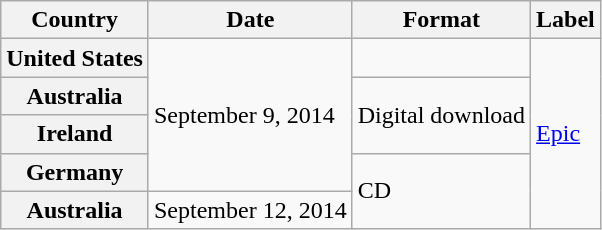<table class="wikitable plainrowheaders">
<tr>
<th scope="col">Country</th>
<th scope="col">Date</th>
<th scope="col">Format</th>
<th scope="col">Label</th>
</tr>
<tr>
<th scope="row">United States</th>
<td rowspan="4">September 9, 2014</td>
<td></td>
<td rowspan="5"><a href='#'>Epic</a></td>
</tr>
<tr>
<th scope="row">Australia</th>
<td rowspan="2">Digital download</td>
</tr>
<tr>
<th scope="row">Ireland</th>
</tr>
<tr>
<th scope="row">Germany</th>
<td rowspan="2">CD</td>
</tr>
<tr>
<th scope="row">Australia</th>
<td>September 12, 2014</td>
</tr>
</table>
